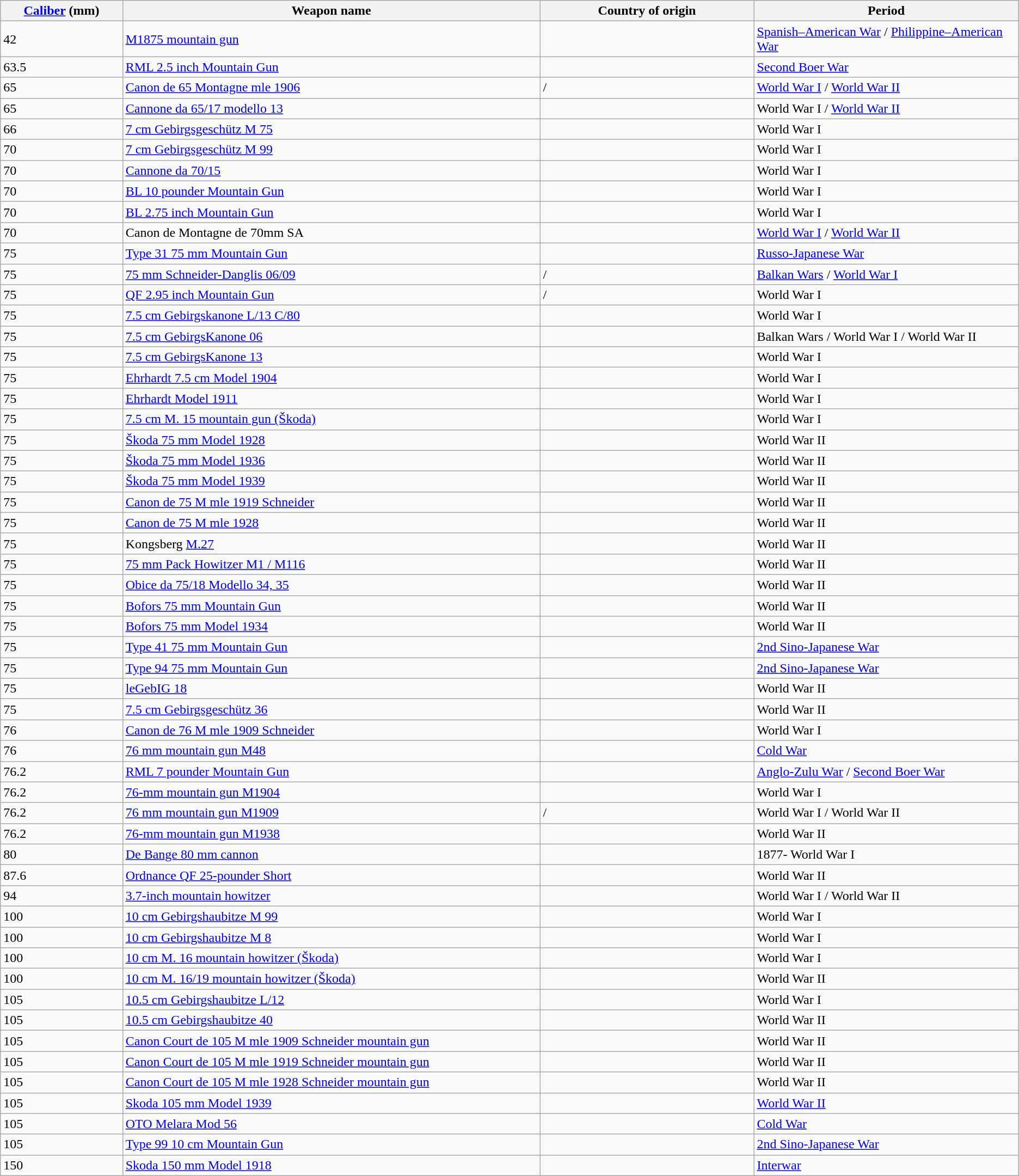<table class="wikitable sortable">
<tr>
<th width=12%><a href='#'>Caliber</a> (mm)</th>
<th width=41%>Weapon name</th>
<th width=21%>Country of origin</th>
<th width=26%>Period</th>
</tr>
<tr>
<td>42</td>
<td><a href='#'>M1875 mountain gun</a></td>
<td></td>
<td><a href='#'>Spanish–American War</a> / <a href='#'>Philippine–American War</a></td>
</tr>
<tr>
<td>63.5</td>
<td><a href='#'>RML 2.5 inch Mountain Gun</a></td>
<td></td>
<td><a href='#'>Second Boer War</a></td>
</tr>
<tr>
<td>65</td>
<td><a href='#'>Canon de 65 Montagne mle 1906</a></td>
<td> / </td>
<td><a href='#'>World War I</a> / <a href='#'>World War II</a></td>
</tr>
<tr>
<td>65</td>
<td><a href='#'>Cannone da 65/17 modello 13</a></td>
<td></td>
<td>World War I / <a href='#'>World War II</a></td>
</tr>
<tr>
<td>66</td>
<td><a href='#'>7 cm Gebirgsgeschütz M 75</a></td>
<td></td>
<td>World War I</td>
</tr>
<tr>
<td>70</td>
<td><a href='#'>7 cm Gebirgsgeschütz M 99</a></td>
<td></td>
<td>World War I</td>
</tr>
<tr>
<td>70</td>
<td><a href='#'>Cannone da 70/15</a></td>
<td></td>
<td>World War I</td>
</tr>
<tr>
<td>70</td>
<td><a href='#'>BL 10 pounder Mountain Gun</a></td>
<td></td>
<td>World War I</td>
</tr>
<tr>
<td>70</td>
<td><a href='#'>BL 2.75 inch Mountain Gun</a></td>
<td></td>
<td>World War I</td>
</tr>
<tr>
<td>70</td>
<td>Canon de Montagne de 70mm SA</td>
<td></td>
<td><a href='#'>World War I</a> / <a href='#'>World War II</a></td>
</tr>
<tr>
<td>75</td>
<td><a href='#'>Type 31 75 mm Mountain Gun</a></td>
<td></td>
<td><a href='#'>Russo-Japanese War</a></td>
</tr>
<tr>
<td>75</td>
<td><a href='#'>75 mm Schneider-Danglis 06/09</a></td>
<td> / </td>
<td><a href='#'>Balkan Wars</a> / <a href='#'>World War I</a></td>
</tr>
<tr>
<td>75</td>
<td><a href='#'>QF 2.95 inch Mountain Gun</a></td>
<td> / </td>
<td>World War I</td>
</tr>
<tr>
<td>75</td>
<td><a href='#'>7.5 cm Gebirgskanone L/13 C/80</a></td>
<td></td>
<td>World War I</td>
</tr>
<tr>
<td>75</td>
<td><a href='#'>7.5 cm GebirgsKanone 06</a></td>
<td></td>
<td>Balkan Wars / World War I / World War II</td>
</tr>
<tr>
<td>75</td>
<td><a href='#'>7.5 cm GebirgsKanone 13</a></td>
<td></td>
<td>World War I</td>
</tr>
<tr>
<td>75</td>
<td><a href='#'>Ehrhardt 7.5 cm Model 1904</a></td>
<td></td>
<td>World War I</td>
</tr>
<tr>
<td>75</td>
<td><a href='#'>Ehrhardt Model 1911</a></td>
<td></td>
<td>World War I</td>
</tr>
<tr>
<td>75</td>
<td><a href='#'>7.5 cm M. 15 mountain gun (Škoda)</a></td>
<td></td>
<td>World War I</td>
</tr>
<tr>
<td>75</td>
<td><a href='#'>Škoda 75 mm Model 1928</a></td>
<td></td>
<td>World War II</td>
</tr>
<tr>
<td>75</td>
<td><a href='#'>Škoda 75 mm Model 1936</a></td>
<td></td>
<td>World War II</td>
</tr>
<tr>
<td>75</td>
<td><a href='#'>Škoda 75 mm Model 1939</a></td>
<td></td>
<td>World War II</td>
</tr>
<tr>
<td>75</td>
<td><a href='#'>Canon de 75 M mle 1919 Schneider</a></td>
<td></td>
<td>World War II</td>
</tr>
<tr>
<td>75</td>
<td><a href='#'>Canon de 75 M mle 1928</a></td>
<td></td>
<td>World War II</td>
</tr>
<tr>
<td>75</td>
<td>Kongsberg <a href='#'>M.27</a></td>
<td></td>
<td>World War II</td>
</tr>
<tr>
<td>75</td>
<td><a href='#'>75 mm Pack Howitzer M1 / M116</a></td>
<td></td>
<td>World War II</td>
</tr>
<tr>
<td>75</td>
<td><a href='#'>Obice da 75/18 Modello 34, 35</a></td>
<td></td>
<td>World War II</td>
</tr>
<tr>
<td>75</td>
<td><a href='#'>Bofors 75 mm Mountain Gun</a></td>
<td></td>
<td>World War II</td>
</tr>
<tr>
<td>75</td>
<td><a href='#'>Bofors 75 mm Model 1934</a></td>
<td></td>
<td>World War II</td>
</tr>
<tr>
<td>75</td>
<td><a href='#'>Type 41 75 mm Mountain Gun</a></td>
<td></td>
<td><a href='#'>2nd Sino-Japanese War</a></td>
</tr>
<tr>
<td>75</td>
<td><a href='#'>Type 94 75 mm Mountain Gun</a></td>
<td></td>
<td><a href='#'>2nd Sino-Japanese War</a></td>
</tr>
<tr>
<td>75</td>
<td><a href='#'>leGebIG 18</a></td>
<td></td>
<td>World War II</td>
</tr>
<tr>
<td>75</td>
<td><a href='#'>7.5 cm Gebirgsgeschütz 36</a></td>
<td></td>
<td>World War II</td>
</tr>
<tr>
<td>76</td>
<td><a href='#'>Canon de 76 M mle 1909 Schneider</a></td>
<td></td>
<td>World War I</td>
</tr>
<tr>
<td>76</td>
<td><a href='#'>76 mm mountain gun M48</a></td>
<td></td>
<td><a href='#'>Cold War</a></td>
</tr>
<tr>
<td>76.2</td>
<td><a href='#'>RML 7 pounder Mountain Gun</a></td>
<td></td>
<td><a href='#'>Anglo-Zulu War</a> / <a href='#'>Second Boer War</a></td>
</tr>
<tr>
<td>76.2</td>
<td><a href='#'>76-mm mountain gun M1904</a></td>
<td></td>
<td>World War I</td>
</tr>
<tr>
<td>76.2</td>
<td><a href='#'>76 mm mountain gun M1909</a></td>
<td> / </td>
<td>World War I / World War II</td>
</tr>
<tr>
<td>76.2</td>
<td><a href='#'>76-mm mountain gun M1938</a></td>
<td></td>
<td>World War II</td>
</tr>
<tr>
<td>80</td>
<td><a href='#'>De Bange 80 mm cannon</a></td>
<td></td>
<td>1877- World War I</td>
</tr>
<tr>
<td>87.6</td>
<td><a href='#'>Ordnance QF 25-pounder Short</a></td>
<td></td>
<td>World War II</td>
</tr>
<tr>
<td>94</td>
<td><a href='#'>3.7-inch mountain howitzer</a></td>
<td></td>
<td>World War I / World War II</td>
</tr>
<tr>
<td>100</td>
<td><a href='#'>10 cm Gebirgshaubitze M 99</a></td>
<td></td>
<td>World War I</td>
</tr>
<tr>
<td>100</td>
<td><a href='#'>10 cm Gebirgshaubitze M 8</a></td>
<td></td>
<td>World War I</td>
</tr>
<tr>
<td>100</td>
<td><a href='#'>10 cm M. 16 mountain howitzer (Škoda)</a></td>
<td></td>
<td>World War I</td>
</tr>
<tr>
<td>100</td>
<td><a href='#'>10 cm M. 16/19 mountain howitzer (Škoda)</a></td>
<td></td>
<td>World War II</td>
</tr>
<tr>
<td>105</td>
<td><a href='#'>10.5 cm Gebirgshaubitze L/12</a></td>
<td></td>
<td>World War I</td>
</tr>
<tr>
<td>105</td>
<td><a href='#'>10.5 cm Gebirgshaubitze 40</a></td>
<td></td>
<td>World War II</td>
</tr>
<tr>
<td>105</td>
<td><a href='#'>Canon Court de 105 M mle 1909 Schneider mountain gun</a></td>
<td></td>
<td>World War II</td>
</tr>
<tr>
<td>105</td>
<td><a href='#'>Canon Court de 105 M mle 1919 Schneider mountain gun</a></td>
<td></td>
<td>World War II</td>
</tr>
<tr>
<td>105</td>
<td><a href='#'>Canon Court de 105 M mle 1928 Schneider mountain gun</a></td>
<td></td>
<td>World War II</td>
</tr>
<tr>
<td>105</td>
<td><a href='#'>Skoda 105 mm Model 1939</a></td>
<td></td>
<td><a href='#'>World War II</a></td>
</tr>
<tr>
<td>105</td>
<td><a href='#'>OTO Melara Mod 56</a></td>
<td></td>
<td><a href='#'>Cold War</a></td>
</tr>
<tr>
<td>105</td>
<td><a href='#'>Type 99 10 cm Mountain Gun</a></td>
<td></td>
<td><a href='#'>2nd Sino-Japanese War</a></td>
</tr>
<tr>
<td>150</td>
<td><a href='#'>Skoda 150 mm Model 1918</a></td>
<td></td>
<td><a href='#'>Interwar</a></td>
</tr>
</table>
